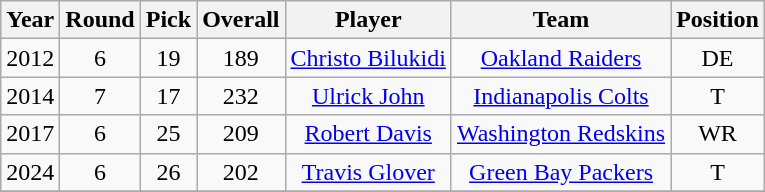<table class="wikitable sortable" style="text-align: center;">
<tr>
<th>Year</th>
<th>Round</th>
<th>Pick</th>
<th>Overall</th>
<th>Player</th>
<th>Team</th>
<th>Position</th>
</tr>
<tr>
<td>2012</td>
<td>6</td>
<td>19</td>
<td>189</td>
<td><a href='#'>Christo Bilukidi</a></td>
<td><a href='#'>Oakland Raiders</a></td>
<td>DE</td>
</tr>
<tr>
<td>2014</td>
<td>7</td>
<td>17</td>
<td>232</td>
<td><a href='#'>Ulrick John</a></td>
<td><a href='#'>Indianapolis Colts</a></td>
<td>T</td>
</tr>
<tr>
<td>2017</td>
<td>6</td>
<td>25</td>
<td>209</td>
<td><a href='#'>Robert Davis</a></td>
<td><a href='#'>Washington Redskins</a></td>
<td>WR</td>
</tr>
<tr>
<td>2024</td>
<td>6</td>
<td>26</td>
<td>202</td>
<td><a href='#'>Travis Glover</a></td>
<td><a href='#'>Green Bay Packers</a></td>
<td>T</td>
</tr>
<tr>
</tr>
</table>
